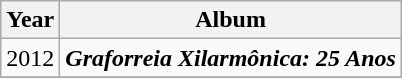<table class="wikitable">
<tr>
<th>Year</th>
<th>Album</th>
</tr>
<tr>
<td>2012</td>
<td><strong><em>Graforreia Xilarmônica: 25 Anos</em></strong></td>
</tr>
<tr>
</tr>
</table>
